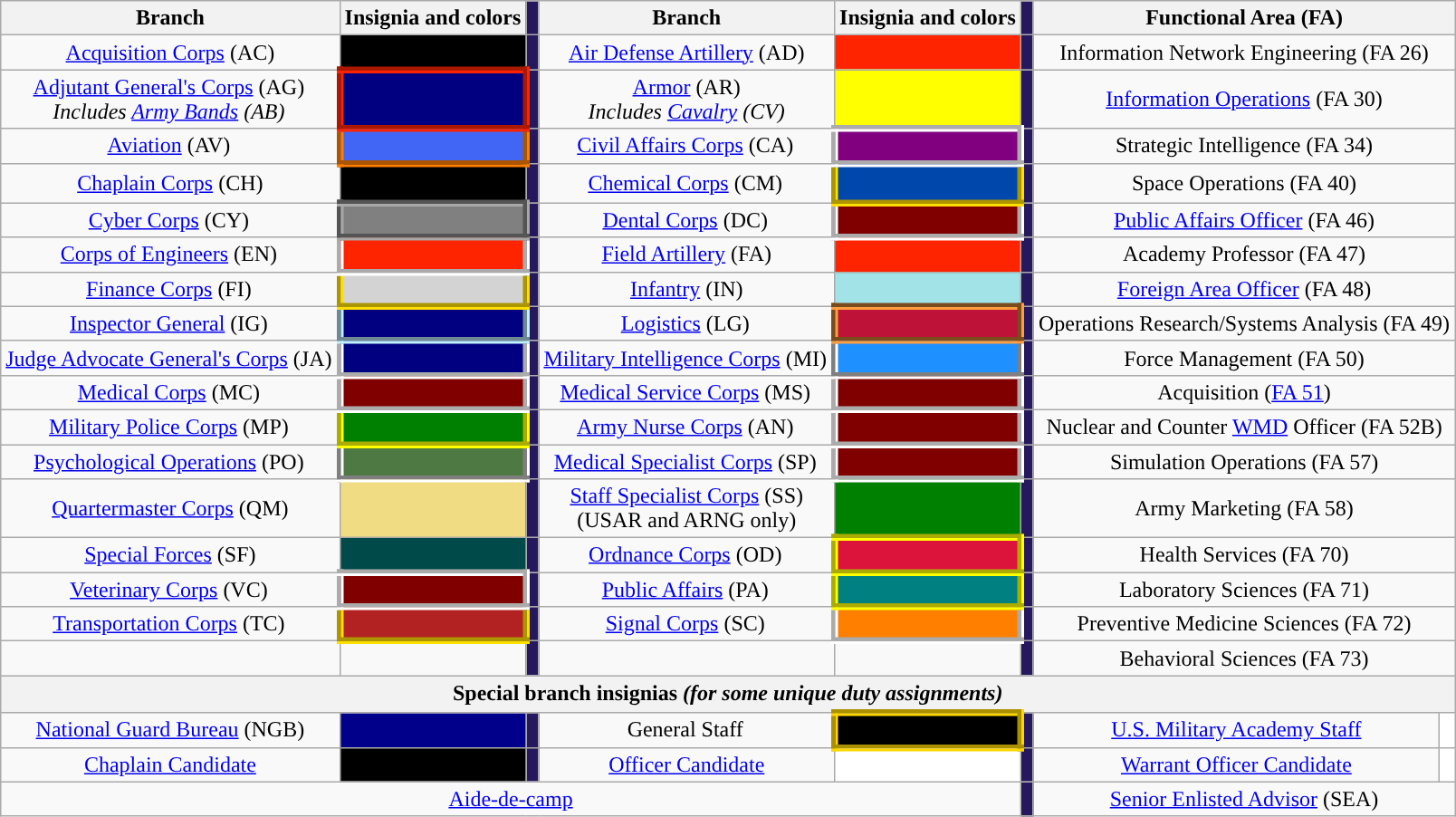<table class="wikitable" style="text-align: center;">
<tr>
<th>Branch</th>
<th>Insignia and colors</th>
<th style="background:#25185d; color:white;"></th>
<th>Branch</th>
<th>Insignia and colors</th>
<th style="background:#25185d; color:white;"></th>
<th colspan="2">Functional Area (FA)</th>
</tr>
<tr>
<td><a href='#'>Acquisition Corps</a> (AC)</td>
<td style="background:black;"></td>
<th style="background:#25185d;"></th>
<td><a href='#'>Air Defense Artillery</a> (AD)</td>
<td style="background:#ff2400;"></td>
<td style="background:#25185d; color:white;"></td>
<td colspan="2">Information Network Engineering (FA 26)</td>
</tr>
<tr>
<td><a href='#'>Adjutant General's Corps</a> (AG) <br><em>Includes <a href='#'>Army Bands</a> (AB)</em></td>
<td style="background:navy; border:5px groove #ff2400;"> </td>
<th style="background:#25185d; color:white;"></th>
<td><a href='#'>Armor</a> (AR) <br><em>Includes <a href='#'>Cavalry</a> (CV)</em></td>
<td style="background:yellow; color:black;"> </td>
<td style="background:#25185d; color:white;"></td>
<td colspan="2"><a href='#'>Information Operations</a> (FA 30)</td>
</tr>
<tr>
<td><a href='#'>Aviation</a> (AV)</td>
<td style="background:#4166f5; border:5px groove #FF7F00;"></td>
<th style="background:#25185d; color:white;"></th>
<td><a href='#'>Civil Affairs Corps</a> (CA)</td>
<td style="background:purple; border:5px groove #FFFFFF;"></td>
<td style="background:#25185d; color:white;"></td>
<td colspan="2">Strategic Intelligence (FA 34)</td>
</tr>
<tr>
<td><a href='#'>Chaplain Corps</a> (CH)</td>
<td style=background:black;">   <br>  </td>
<th style="background:#25185d; color:white;"></th>
<td><a href='#'>Chemical Corps</a> (CM)</td>
<td style="background:#0047AB; border:5px groove #FFDF00;"></td>
<td style="background:#25185d; color:white;"></td>
<td colspan="2">Space Operations (FA 40)</td>
</tr>
<tr>
<td><a href='#'>Cyber Corps</a> (CY)</td>
<td style="background:gray; border:5px groove black;"></td>
<th style="background:#25185d; color:white;"></th>
<td><a href='#'>Dental Corps</a> (DC)</td>
<td style="background:#800000; border:5px groove #FFFFFF;"></td>
<td style="background:#25185d; color:white;"></td>
<td colspan="2"><a href='#'>Public Affairs Officer</a> (FA 46)</td>
</tr>
<tr>
<td><a href='#'>Corps of Engineers</a> (EN)</td>
<td style="background:#FF2400; border:5px groove #FFFFFF;"></td>
<th style="background:#25185d; color:white;"></th>
<td><a href='#'>Field Artillery</a> (FA)</td>
<td style="background:#FF2400;"></td>
<td style="background:#25185d; color:white;"></td>
<td colspan="2">Academy Professor (FA 47)</td>
</tr>
<tr>
<td><a href='#'>Finance Corps</a> (FI)</td>
<td style="background:#D3D3D3; border:5px groove #FFDF00;"></td>
<th style="background:#25185d; color:white;"></th>
<td><a href='#'>Infantry</a> (IN)</td>
<td style="background:#A2e3e8;"></td>
<td style="background:#25185d; color:white;"></td>
<td colspan="2"><a href='#'>Foreign Area Officer</a> (FA 48)</td>
</tr>
<tr>
<td><a href='#'>Inspector General</a> (IG)</td>
<td style="background:navy; border:5px groove lightblue;"></td>
<td style="background:#25185d; color:white;"></td>
<td><a href='#'>Logistics</a> (LG)</td>
<td style="background: #BF1238; border:5px groove #CD7F32;"></td>
<td style="background:#25185d; color:white;"></td>
<td colspan="2">Operations Research/Systems Analysis (FA 49)</td>
</tr>
<tr>
<td><a href='#'>Judge Advocate General's Corps</a> (JA)</td>
<td style="background:navy; border:5px groove #FFFFFF;"></td>
<th style="background:#25185d; color:white;"></th>
<td><a href='#'>Military Intelligence Corps</a> (MI)</td>
<td style="background:#1E90FF; border:5px groove #D3D3D3;"></td>
<td style="background:#25185d; color:white;"></td>
<td colspan="2">Force Management (FA 50)</td>
</tr>
<tr>
<td><a href='#'>Medical Corps</a> (MC)</td>
<td style="background:#800000; border:5px groove #FFFFFF;"></td>
<th style="background:#25185d; color:white;"></th>
<td><a href='#'>Medical Service Corps</a> (MS)</td>
<td style="background:#800000; border:5px groove #FFFFFF;"></td>
<td style="background:#25185d; color:white;"></td>
<td colspan="2">Acquisition (<a href='#'>FA 51</a>)</td>
</tr>
<tr>
<td><a href='#'>Military Police Corps</a> (MP)</td>
<td style="background:green; border:5px groove yellow;"></td>
<th style="background:#25185d; color:white;"></th>
<td><a href='#'>Army Nurse Corps</a> (AN)</td>
<td style="background:#800000; border:5px groove #FFFFFF;"></td>
<td style="background:#25185d; color:white;"></td>
<td colspan="2">Nuclear and Counter <a href='#'>WMD</a> Officer (FA 52B)</td>
</tr>
<tr>
<td><a href='#'>Psychological Operations</a> (PO)</td>
<td style="background:#4F7942; border:5px groove #D3D3D3;"></td>
<td style="background:#25185d; color:white;"></td>
<td><a href='#'>Medical Specialist Corps</a> (SP)</td>
<td style="background:#800000; border:5px groove #FFFFFF;"></td>
<th style="background:#25185d; color:white;"></th>
<td colspan="2">Simulation Operations (FA 57)</td>
</tr>
<tr>
<td><a href='#'>Quartermaster Corps</a> (QM)</td>
<td style="background:#F0DC82;"></td>
<td style="background:#25185d; color:white;"></td>
<td><a href='#'>Staff Specialist Corps</a> (SS) <br>(USAR and ARNG only)</td>
<td style="background:green;"></td>
<th style="background:#25185d; color:white;"></th>
<td colspan="2">Army Marketing (FA 58)</td>
</tr>
<tr>
<td><a href='#'>Special Forces</a> (SF)</td>
<td style="background:#004B49;"></td>
<td style="background:#25185d; color:white;"></td>
<td><a href='#'>Ordnance Corps</a> (OD)</td>
<td style="background:crimson; border:5px groove yellow;"></td>
<th style="background:#25185d; color:white;"></th>
<td colspan="2">Health Services (FA 70)</td>
</tr>
<tr>
<td><a href='#'>Veterinary Corps</a> (VC)</td>
<td style="background:maroon; border:5px groove #FFFFFF;"></td>
<td style="background:#25185d; color:white;"></td>
<td><a href='#'>Public Affairs</a> (PA)</td>
<td style="background:#008080; border:5px groove yellow;"></td>
<th style="background:#25185d; color:white;"></th>
<td colspan="2">Laboratory Sciences (FA 71)</td>
</tr>
<tr>
<td><a href='#'>Transportation Corps</a> (TC)</td>
<td style="background:#B22222; border:5px groove #FFDF00;"></td>
<th style="background:#25185d; color:white;"></th>
<td><a href='#'>Signal Corps</a> (SC)</td>
<td style="background:#FF7F00; border:5px groove #FFFFFF;"></td>
<th style="background:#25185d; color:white;"></th>
<td colspan="2">Preventive Medicine Sciences (FA 72)</td>
</tr>
<tr>
<td></td>
<td></td>
<th style="background:#25185d; color:white;"></th>
<td></td>
<td></td>
<th style="background:#25185d; color:white;"></th>
<td colspan="2">Behavioral Sciences (FA 73)</td>
</tr>
<tr>
<th colspan="8">Special branch insignias <em>(for some unique duty assignments)</em></th>
</tr>
<tr>
<td><a href='#'>National Guard Bureau</a> (NGB)</td>
<td style="background:darkblue;"></td>
<th style="background:#25185d; color:white;"></th>
<td>General Staff</td>
<td style="background:#000000; border:5px groove #FFD700;"></td>
<th style="background:#25185d; color:#FFFFFF;"></th>
<td><a href='#'>U.S. Military Academy Staff</a></td>
<td style="background:white;"></td>
</tr>
<tr>
<td><a href='#'>Chaplain Candidate</a></td>
<td style=background:black;"></td>
<th style="background:#25185d; color:white;"></th>
<td><a href='#'>Officer Candidate</a></td>
<td style="background:white;"></td>
<th style="background:#25185d; color:white;"></th>
<td><a href='#'>Warrant Officer Candidate</a></td>
<td style="background:white;"></td>
</tr>
<tr>
<td colspan="5"><a href='#'>Aide-de-camp</a> <br>               </td>
<th style="background:#25185d; color:white;"></th>
<td colspan="2"><a href='#'>Senior Enlisted Advisor</a> (SEA) <br>  </td>
</tr>
</table>
